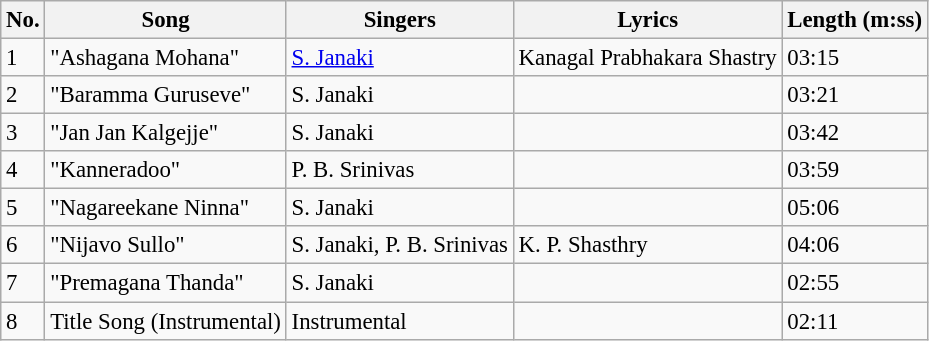<table class="wikitable" style="font-size:95%;">
<tr>
<th>No.</th>
<th>Song</th>
<th>Singers</th>
<th>Lyrics</th>
<th>Length (m:ss)</th>
</tr>
<tr>
<td>1</td>
<td>"Ashagana Mohana"</td>
<td><a href='#'>S. Janaki</a></td>
<td>Kanagal Prabhakara Shastry</td>
<td>03:15</td>
</tr>
<tr>
<td>2</td>
<td>"Baramma Guruseve"</td>
<td>S. Janaki</td>
<td></td>
<td>03:21</td>
</tr>
<tr>
<td>3</td>
<td>"Jan Jan Kalgejje"</td>
<td>S. Janaki</td>
<td></td>
<td>03:42</td>
</tr>
<tr>
<td>4</td>
<td>"Kanneradoo"</td>
<td>P. B. Srinivas</td>
<td></td>
<td>03:59</td>
</tr>
<tr>
<td>5</td>
<td>"Nagareekane Ninna"</td>
<td>S. Janaki</td>
<td></td>
<td>05:06</td>
</tr>
<tr>
<td>6</td>
<td>"Nijavo Sullo"</td>
<td>S. Janaki, P. B. Srinivas</td>
<td>K. P. Shasthry</td>
<td>04:06</td>
</tr>
<tr>
<td>7</td>
<td>"Premagana Thanda"</td>
<td>S. Janaki</td>
<td></td>
<td>02:55</td>
</tr>
<tr>
<td>8</td>
<td>Title Song (Instrumental)</td>
<td>Instrumental</td>
<td></td>
<td>02:11</td>
</tr>
</table>
